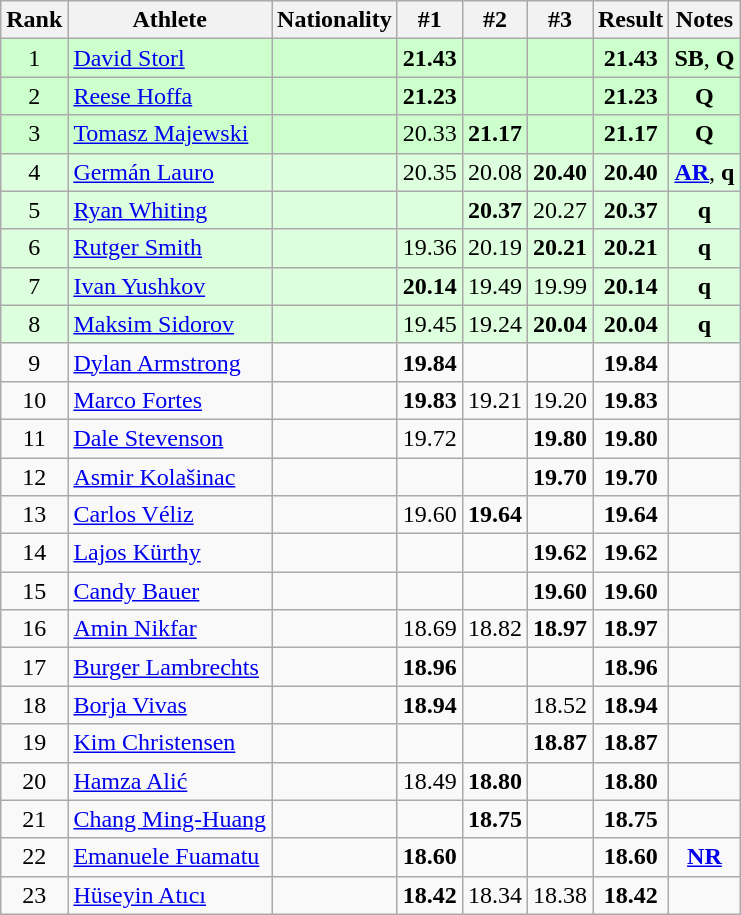<table class="wikitable sortable" style="text-align:center">
<tr>
<th>Rank</th>
<th>Athlete</th>
<th>Nationality</th>
<th>#1</th>
<th>#2</th>
<th>#3</th>
<th>Result</th>
<th>Notes</th>
</tr>
<tr bgcolor=ccffcc>
<td>1</td>
<td align=left><a href='#'>David Storl</a></td>
<td align=left></td>
<td><strong>21.43</strong></td>
<td></td>
<td></td>
<td><strong>21.43</strong></td>
<td><strong>SB</strong>, <strong>Q</strong></td>
</tr>
<tr bgcolor=ccffcc>
<td>2</td>
<td align=left><a href='#'>Reese Hoffa</a></td>
<td align=left></td>
<td><strong>21.23</strong></td>
<td></td>
<td></td>
<td><strong>21.23</strong></td>
<td><strong>Q</strong></td>
</tr>
<tr bgcolor=ccffcc>
<td>3</td>
<td align=left><a href='#'>Tomasz Majewski</a></td>
<td align=left></td>
<td>20.33</td>
<td><strong>21.17</strong></td>
<td></td>
<td><strong>21.17</strong></td>
<td><strong>Q</strong></td>
</tr>
<tr bgcolor=ddffdd>
<td>4</td>
<td align=left><a href='#'>Germán Lauro</a></td>
<td align=left></td>
<td>20.35</td>
<td>20.08</td>
<td><strong>20.40</strong></td>
<td><strong>20.40</strong></td>
<td><strong><a href='#'>AR</a></strong>, <strong>q</strong></td>
</tr>
<tr bgcolor=ddffdd>
<td>5</td>
<td align=left><a href='#'>Ryan Whiting</a></td>
<td align=left></td>
<td></td>
<td><strong>20.37</strong></td>
<td>20.27</td>
<td><strong>20.37</strong></td>
<td><strong>q</strong></td>
</tr>
<tr bgcolor=ddffdd>
<td>6</td>
<td align=left><a href='#'>Rutger Smith</a></td>
<td align=left></td>
<td>19.36</td>
<td>20.19</td>
<td><strong>20.21</strong></td>
<td><strong>20.21</strong></td>
<td><strong>q</strong></td>
</tr>
<tr bgcolor=ddffdd>
<td>7</td>
<td align=left><a href='#'>Ivan Yushkov</a></td>
<td align=left></td>
<td><strong>20.14</strong></td>
<td>19.49</td>
<td>19.99</td>
<td><strong>20.14</strong></td>
<td><strong>q</strong></td>
</tr>
<tr bgcolor=ddffdd>
<td>8</td>
<td align=left><a href='#'>Maksim Sidorov</a></td>
<td align=left></td>
<td>19.45</td>
<td>19.24</td>
<td><strong>20.04</strong></td>
<td><strong>20.04</strong></td>
<td><strong>q</strong></td>
</tr>
<tr>
<td>9</td>
<td align=left><a href='#'>Dylan Armstrong</a></td>
<td align=left></td>
<td><strong>19.84</strong></td>
<td></td>
<td></td>
<td><strong>19.84</strong></td>
<td></td>
</tr>
<tr>
<td>10</td>
<td align=left><a href='#'>Marco Fortes</a></td>
<td align=left></td>
<td><strong>19.83</strong></td>
<td>19.21</td>
<td>19.20</td>
<td><strong>19.83</strong></td>
<td></td>
</tr>
<tr>
<td>11</td>
<td align=left><a href='#'>Dale Stevenson</a></td>
<td align=left></td>
<td>19.72</td>
<td></td>
<td><strong>19.80</strong></td>
<td><strong>19.80</strong></td>
<td></td>
</tr>
<tr>
<td>12</td>
<td align=left><a href='#'>Asmir Kolašinac</a></td>
<td align=left></td>
<td></td>
<td></td>
<td><strong>19.70</strong></td>
<td><strong>19.70</strong></td>
<td></td>
</tr>
<tr>
<td>13</td>
<td align=left><a href='#'>Carlos Véliz</a></td>
<td align=left></td>
<td>19.60</td>
<td><strong>19.64</strong></td>
<td></td>
<td><strong>19.64</strong></td>
<td></td>
</tr>
<tr>
<td>14</td>
<td align=left><a href='#'>Lajos Kürthy</a></td>
<td align=left></td>
<td></td>
<td></td>
<td><strong>19.62</strong></td>
<td><strong>19.62</strong></td>
<td></td>
</tr>
<tr>
<td>15</td>
<td align=left><a href='#'>Candy Bauer</a></td>
<td align=left></td>
<td></td>
<td></td>
<td><strong>19.60</strong></td>
<td><strong>19.60</strong></td>
<td></td>
</tr>
<tr>
<td>16</td>
<td align=left><a href='#'>Amin Nikfar</a></td>
<td align=left></td>
<td>18.69</td>
<td>18.82</td>
<td><strong>18.97</strong></td>
<td><strong>18.97</strong></td>
<td></td>
</tr>
<tr>
<td>17</td>
<td align=left><a href='#'>Burger Lambrechts</a></td>
<td align=left></td>
<td><strong>18.96</strong></td>
<td></td>
<td></td>
<td><strong>18.96</strong></td>
<td></td>
</tr>
<tr>
<td>18</td>
<td align=left><a href='#'>Borja Vivas</a></td>
<td align=left></td>
<td><strong>18.94</strong></td>
<td></td>
<td>18.52</td>
<td><strong>18.94</strong></td>
<td></td>
</tr>
<tr>
<td>19</td>
<td align=left><a href='#'>Kim Christensen</a></td>
<td align=left></td>
<td></td>
<td></td>
<td><strong>18.87</strong></td>
<td><strong>18.87</strong></td>
<td></td>
</tr>
<tr>
<td>20</td>
<td align=left><a href='#'>Hamza Alić</a></td>
<td align=left></td>
<td>18.49</td>
<td><strong>18.80</strong></td>
<td></td>
<td><strong>18.80</strong></td>
<td></td>
</tr>
<tr>
<td>21</td>
<td align=left><a href='#'>Chang Ming-Huang</a></td>
<td align=left></td>
<td></td>
<td><strong>18.75</strong></td>
<td></td>
<td><strong>18.75</strong></td>
<td></td>
</tr>
<tr>
<td>22</td>
<td align=left><a href='#'>Emanuele Fuamatu</a></td>
<td align=left></td>
<td><strong>18.60</strong></td>
<td></td>
<td></td>
<td><strong>18.60</strong></td>
<td><strong><a href='#'>NR</a></strong></td>
</tr>
<tr>
<td>23</td>
<td align=left><a href='#'>Hüseyin Atıcı</a></td>
<td align=left></td>
<td><strong>18.42</strong></td>
<td>18.34</td>
<td>18.38</td>
<td><strong>18.42</strong></td>
<td></td>
</tr>
</table>
